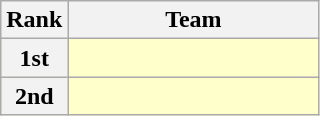<table class=wikitable>
<tr>
<th>Rank</th>
<th width=160px>Team</th>
</tr>
<tr bgcolor=#ffffcc>
<th>1st</th>
<td></td>
</tr>
<tr bgcolor=#ffffcc>
<th>2nd</th>
<td></td>
</tr>
</table>
